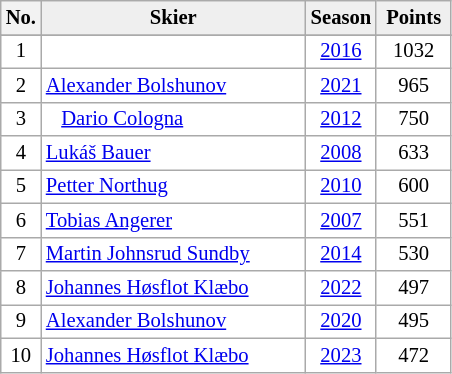<table class="wikitable plainrowheaders" style="background:#fff; font-size:86%; line-height:16px; border:gray solid 1px">
<tr>
<th background:#efefef;">No.</th>
<th style="width:170px; background:#efefef;">Skier</th>
<th style="background:#efefef;">Season</th>
<th style="background:#efefef"> Points </th>
</tr>
<tr align=center>
</tr>
<tr>
<td align=center>1</td>
<td></td>
<td align=center><a href='#'>2016</a></td>
<td align=center>1032</td>
</tr>
<tr>
<td align=center>2</td>
<td> <a href='#'>Alexander Bolshunov</a></td>
<td align=center><a href='#'>2021</a></td>
<td align=center>965</td>
</tr>
<tr>
<td align=center>3</td>
<td>   <a href='#'>Dario Cologna</a></td>
<td align=center><a href='#'>2012</a></td>
<td align=center>750</td>
</tr>
<tr>
<td align=center>4</td>
<td> <a href='#'>Lukáš Bauer</a></td>
<td align=center><a href='#'>2008</a></td>
<td align=center>633</td>
</tr>
<tr>
<td align=center>5</td>
<td> <a href='#'>Petter Northug</a></td>
<td align=center><a href='#'>2010</a></td>
<td align=center>600</td>
</tr>
<tr>
<td align=center>6</td>
<td> <a href='#'>Tobias Angerer</a></td>
<td align=center><a href='#'>2007</a></td>
<td align=center>551</td>
</tr>
<tr>
<td align=center>7</td>
<td> <a href='#'>Martin Johnsrud Sundby</a></td>
<td align=center><a href='#'>2014</a></td>
<td align=center>530</td>
</tr>
<tr>
<td align=center>8</td>
<td> <a href='#'>Johannes Høsflot Klæbo</a></td>
<td align=center><a href='#'>2022</a></td>
<td align=center>497</td>
</tr>
<tr>
<td align=center>9</td>
<td> <a href='#'>Alexander Bolshunov</a></td>
<td align=center><a href='#'>2020</a></td>
<td align=center>495</td>
</tr>
<tr>
<td align=center>10</td>
<td> <a href='#'>Johannes Høsflot Klæbo</a></td>
<td align=center><a href='#'>2023</a></td>
<td align=center>472</td>
</tr>
</table>
